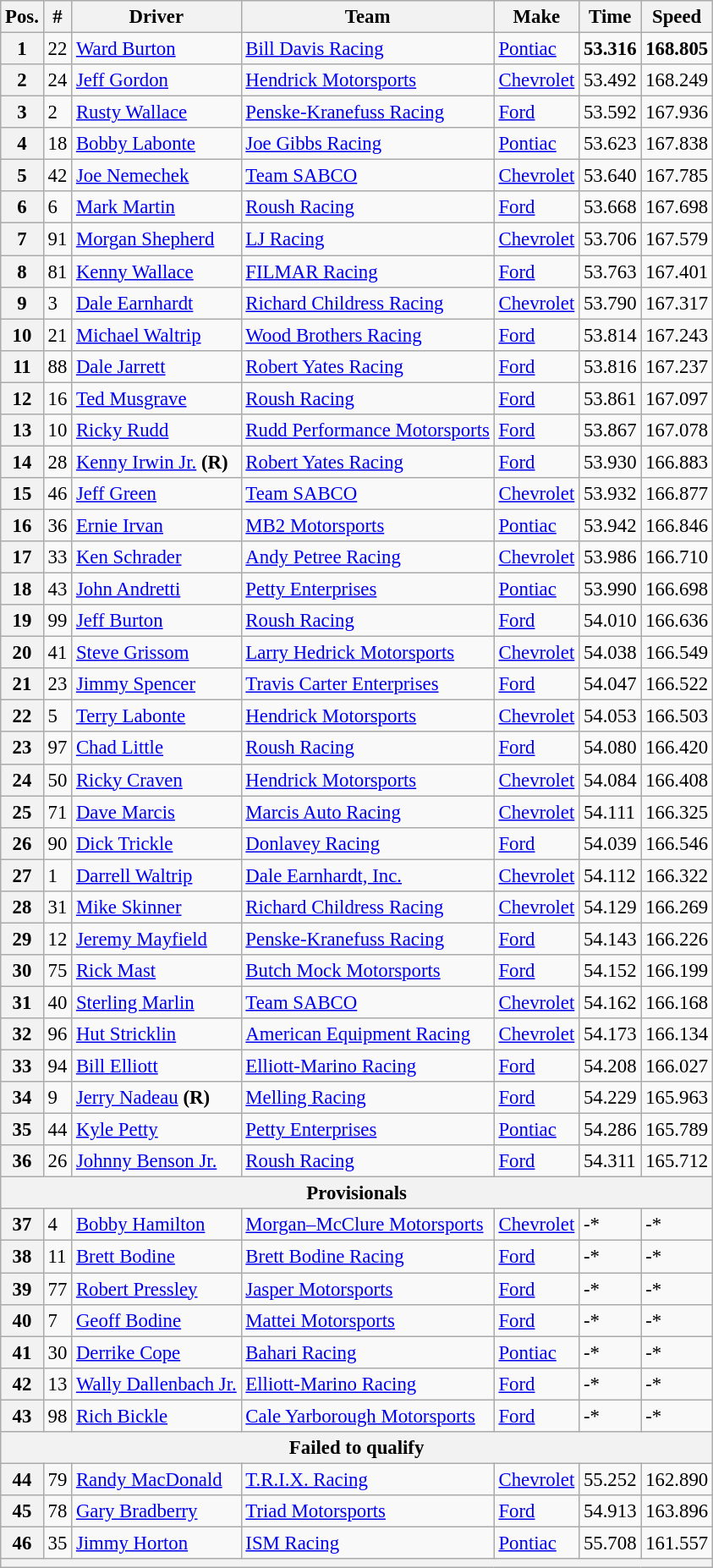<table class="wikitable" style="font-size:95%">
<tr>
<th>Pos.</th>
<th>#</th>
<th>Driver</th>
<th>Team</th>
<th>Make</th>
<th>Time</th>
<th>Speed</th>
</tr>
<tr>
<th>1</th>
<td>22</td>
<td><a href='#'>Ward Burton</a></td>
<td><a href='#'>Bill Davis Racing</a></td>
<td><a href='#'>Pontiac</a></td>
<td><strong>53.316</strong></td>
<td><strong>168.805</strong></td>
</tr>
<tr>
<th>2</th>
<td>24</td>
<td><a href='#'>Jeff Gordon</a></td>
<td><a href='#'>Hendrick Motorsports</a></td>
<td><a href='#'>Chevrolet</a></td>
<td>53.492</td>
<td>168.249</td>
</tr>
<tr>
<th>3</th>
<td>2</td>
<td><a href='#'>Rusty Wallace</a></td>
<td><a href='#'>Penske-Kranefuss Racing</a></td>
<td><a href='#'>Ford</a></td>
<td>53.592</td>
<td>167.936</td>
</tr>
<tr>
<th>4</th>
<td>18</td>
<td><a href='#'>Bobby Labonte</a></td>
<td><a href='#'>Joe Gibbs Racing</a></td>
<td><a href='#'>Pontiac</a></td>
<td>53.623</td>
<td>167.838</td>
</tr>
<tr>
<th>5</th>
<td>42</td>
<td><a href='#'>Joe Nemechek</a></td>
<td><a href='#'>Team SABCO</a></td>
<td><a href='#'>Chevrolet</a></td>
<td>53.640</td>
<td>167.785</td>
</tr>
<tr>
<th>6</th>
<td>6</td>
<td><a href='#'>Mark Martin</a></td>
<td><a href='#'>Roush Racing</a></td>
<td><a href='#'>Ford</a></td>
<td>53.668</td>
<td>167.698</td>
</tr>
<tr>
<th>7</th>
<td>91</td>
<td><a href='#'>Morgan Shepherd</a></td>
<td><a href='#'>LJ Racing</a></td>
<td><a href='#'>Chevrolet</a></td>
<td>53.706</td>
<td>167.579</td>
</tr>
<tr>
<th>8</th>
<td>81</td>
<td><a href='#'>Kenny Wallace</a></td>
<td><a href='#'>FILMAR Racing</a></td>
<td><a href='#'>Ford</a></td>
<td>53.763</td>
<td>167.401</td>
</tr>
<tr>
<th>9</th>
<td>3</td>
<td><a href='#'>Dale Earnhardt</a></td>
<td><a href='#'>Richard Childress Racing</a></td>
<td><a href='#'>Chevrolet</a></td>
<td>53.790</td>
<td>167.317</td>
</tr>
<tr>
<th>10</th>
<td>21</td>
<td><a href='#'>Michael Waltrip</a></td>
<td><a href='#'>Wood Brothers Racing</a></td>
<td><a href='#'>Ford</a></td>
<td>53.814</td>
<td>167.243</td>
</tr>
<tr>
<th>11</th>
<td>88</td>
<td><a href='#'>Dale Jarrett</a></td>
<td><a href='#'>Robert Yates Racing</a></td>
<td><a href='#'>Ford</a></td>
<td>53.816</td>
<td>167.237</td>
</tr>
<tr>
<th>12</th>
<td>16</td>
<td><a href='#'>Ted Musgrave</a></td>
<td><a href='#'>Roush Racing</a></td>
<td><a href='#'>Ford</a></td>
<td>53.861</td>
<td>167.097</td>
</tr>
<tr>
<th>13</th>
<td>10</td>
<td><a href='#'>Ricky Rudd</a></td>
<td><a href='#'>Rudd Performance Motorsports</a></td>
<td><a href='#'>Ford</a></td>
<td>53.867</td>
<td>167.078</td>
</tr>
<tr>
<th>14</th>
<td>28</td>
<td><a href='#'>Kenny Irwin Jr.</a> <strong>(R)</strong></td>
<td><a href='#'>Robert Yates Racing</a></td>
<td><a href='#'>Ford</a></td>
<td>53.930</td>
<td>166.883</td>
</tr>
<tr>
<th>15</th>
<td>46</td>
<td><a href='#'>Jeff Green</a></td>
<td><a href='#'>Team SABCO</a></td>
<td><a href='#'>Chevrolet</a></td>
<td>53.932</td>
<td>166.877</td>
</tr>
<tr>
<th>16</th>
<td>36</td>
<td><a href='#'>Ernie Irvan</a></td>
<td><a href='#'>MB2 Motorsports</a></td>
<td><a href='#'>Pontiac</a></td>
<td>53.942</td>
<td>166.846</td>
</tr>
<tr>
<th>17</th>
<td>33</td>
<td><a href='#'>Ken Schrader</a></td>
<td><a href='#'>Andy Petree Racing</a></td>
<td><a href='#'>Chevrolet</a></td>
<td>53.986</td>
<td>166.710</td>
</tr>
<tr>
<th>18</th>
<td>43</td>
<td><a href='#'>John Andretti</a></td>
<td><a href='#'>Petty Enterprises</a></td>
<td><a href='#'>Pontiac</a></td>
<td>53.990</td>
<td>166.698</td>
</tr>
<tr>
<th>19</th>
<td>99</td>
<td><a href='#'>Jeff Burton</a></td>
<td><a href='#'>Roush Racing</a></td>
<td><a href='#'>Ford</a></td>
<td>54.010</td>
<td>166.636</td>
</tr>
<tr>
<th>20</th>
<td>41</td>
<td><a href='#'>Steve Grissom</a></td>
<td><a href='#'>Larry Hedrick Motorsports</a></td>
<td><a href='#'>Chevrolet</a></td>
<td>54.038</td>
<td>166.549</td>
</tr>
<tr>
<th>21</th>
<td>23</td>
<td><a href='#'>Jimmy Spencer</a></td>
<td><a href='#'>Travis Carter Enterprises</a></td>
<td><a href='#'>Ford</a></td>
<td>54.047</td>
<td>166.522</td>
</tr>
<tr>
<th>22</th>
<td>5</td>
<td><a href='#'>Terry Labonte</a></td>
<td><a href='#'>Hendrick Motorsports</a></td>
<td><a href='#'>Chevrolet</a></td>
<td>54.053</td>
<td>166.503</td>
</tr>
<tr>
<th>23</th>
<td>97</td>
<td><a href='#'>Chad Little</a></td>
<td><a href='#'>Roush Racing</a></td>
<td><a href='#'>Ford</a></td>
<td>54.080</td>
<td>166.420</td>
</tr>
<tr>
<th>24</th>
<td>50</td>
<td><a href='#'>Ricky Craven</a></td>
<td><a href='#'>Hendrick Motorsports</a></td>
<td><a href='#'>Chevrolet</a></td>
<td>54.084</td>
<td>166.408</td>
</tr>
<tr>
<th>25</th>
<td>71</td>
<td><a href='#'>Dave Marcis</a></td>
<td><a href='#'>Marcis Auto Racing</a></td>
<td><a href='#'>Chevrolet</a></td>
<td>54.111</td>
<td>166.325</td>
</tr>
<tr>
<th>26</th>
<td>90</td>
<td><a href='#'>Dick Trickle</a></td>
<td><a href='#'>Donlavey Racing</a></td>
<td><a href='#'>Ford</a></td>
<td>54.039</td>
<td>166.546</td>
</tr>
<tr>
<th>27</th>
<td>1</td>
<td><a href='#'>Darrell Waltrip</a></td>
<td><a href='#'>Dale Earnhardt, Inc.</a></td>
<td><a href='#'>Chevrolet</a></td>
<td>54.112</td>
<td>166.322</td>
</tr>
<tr>
<th>28</th>
<td>31</td>
<td><a href='#'>Mike Skinner</a></td>
<td><a href='#'>Richard Childress Racing</a></td>
<td><a href='#'>Chevrolet</a></td>
<td>54.129</td>
<td>166.269</td>
</tr>
<tr>
<th>29</th>
<td>12</td>
<td><a href='#'>Jeremy Mayfield</a></td>
<td><a href='#'>Penske-Kranefuss Racing</a></td>
<td><a href='#'>Ford</a></td>
<td>54.143</td>
<td>166.226</td>
</tr>
<tr>
<th>30</th>
<td>75</td>
<td><a href='#'>Rick Mast</a></td>
<td><a href='#'>Butch Mock Motorsports</a></td>
<td><a href='#'>Ford</a></td>
<td>54.152</td>
<td>166.199</td>
</tr>
<tr>
<th>31</th>
<td>40</td>
<td><a href='#'>Sterling Marlin</a></td>
<td><a href='#'>Team SABCO</a></td>
<td><a href='#'>Chevrolet</a></td>
<td>54.162</td>
<td>166.168</td>
</tr>
<tr>
<th>32</th>
<td>96</td>
<td><a href='#'>Hut Stricklin</a></td>
<td><a href='#'>American Equipment Racing</a></td>
<td><a href='#'>Chevrolet</a></td>
<td>54.173</td>
<td>166.134</td>
</tr>
<tr>
<th>33</th>
<td>94</td>
<td><a href='#'>Bill Elliott</a></td>
<td><a href='#'>Elliott-Marino Racing</a></td>
<td><a href='#'>Ford</a></td>
<td>54.208</td>
<td>166.027</td>
</tr>
<tr>
<th>34</th>
<td>9</td>
<td><a href='#'>Jerry Nadeau</a> <strong>(R)</strong></td>
<td><a href='#'>Melling Racing</a></td>
<td><a href='#'>Ford</a></td>
<td>54.229</td>
<td>165.963</td>
</tr>
<tr>
<th>35</th>
<td>44</td>
<td><a href='#'>Kyle Petty</a></td>
<td><a href='#'>Petty Enterprises</a></td>
<td><a href='#'>Pontiac</a></td>
<td>54.286</td>
<td>165.789</td>
</tr>
<tr>
<th>36</th>
<td>26</td>
<td><a href='#'>Johnny Benson Jr.</a></td>
<td><a href='#'>Roush Racing</a></td>
<td><a href='#'>Ford</a></td>
<td>54.311</td>
<td>165.712</td>
</tr>
<tr>
<th colspan="7">Provisionals</th>
</tr>
<tr>
<th>37</th>
<td>4</td>
<td><a href='#'>Bobby Hamilton</a></td>
<td><a href='#'>Morgan–McClure Motorsports</a></td>
<td><a href='#'>Chevrolet</a></td>
<td>-*</td>
<td>-*</td>
</tr>
<tr>
<th>38</th>
<td>11</td>
<td><a href='#'>Brett Bodine</a></td>
<td><a href='#'>Brett Bodine Racing</a></td>
<td><a href='#'>Ford</a></td>
<td>-*</td>
<td>-*</td>
</tr>
<tr>
<th>39</th>
<td>77</td>
<td><a href='#'>Robert Pressley</a></td>
<td><a href='#'>Jasper Motorsports</a></td>
<td><a href='#'>Ford</a></td>
<td>-*</td>
<td>-*</td>
</tr>
<tr>
<th>40</th>
<td>7</td>
<td><a href='#'>Geoff Bodine</a></td>
<td><a href='#'>Mattei Motorsports</a></td>
<td><a href='#'>Ford</a></td>
<td>-*</td>
<td>-*</td>
</tr>
<tr>
<th>41</th>
<td>30</td>
<td><a href='#'>Derrike Cope</a></td>
<td><a href='#'>Bahari Racing</a></td>
<td><a href='#'>Pontiac</a></td>
<td>-*</td>
<td>-*</td>
</tr>
<tr>
<th>42</th>
<td>13</td>
<td><a href='#'>Wally Dallenbach Jr.</a></td>
<td><a href='#'>Elliott-Marino Racing</a></td>
<td><a href='#'>Ford</a></td>
<td>-*</td>
<td>-*</td>
</tr>
<tr>
<th>43</th>
<td>98</td>
<td><a href='#'>Rich Bickle</a></td>
<td><a href='#'>Cale Yarborough Motorsports</a></td>
<td><a href='#'>Ford</a></td>
<td>-*</td>
<td>-*</td>
</tr>
<tr>
<th colspan="7">Failed to qualify</th>
</tr>
<tr>
<th>44</th>
<td>79</td>
<td><a href='#'>Randy MacDonald</a></td>
<td><a href='#'>T.R.I.X. Racing</a></td>
<td><a href='#'>Chevrolet</a></td>
<td>55.252</td>
<td>162.890</td>
</tr>
<tr>
<th>45</th>
<td>78</td>
<td><a href='#'>Gary Bradberry</a></td>
<td><a href='#'>Triad Motorsports</a></td>
<td><a href='#'>Ford</a></td>
<td>54.913</td>
<td>163.896</td>
</tr>
<tr>
<th>46</th>
<td>35</td>
<td><a href='#'>Jimmy Horton</a></td>
<td><a href='#'>ISM Racing</a></td>
<td><a href='#'>Pontiac</a></td>
<td>55.708</td>
<td>161.557</td>
</tr>
<tr>
<th colspan="7"></th>
</tr>
</table>
